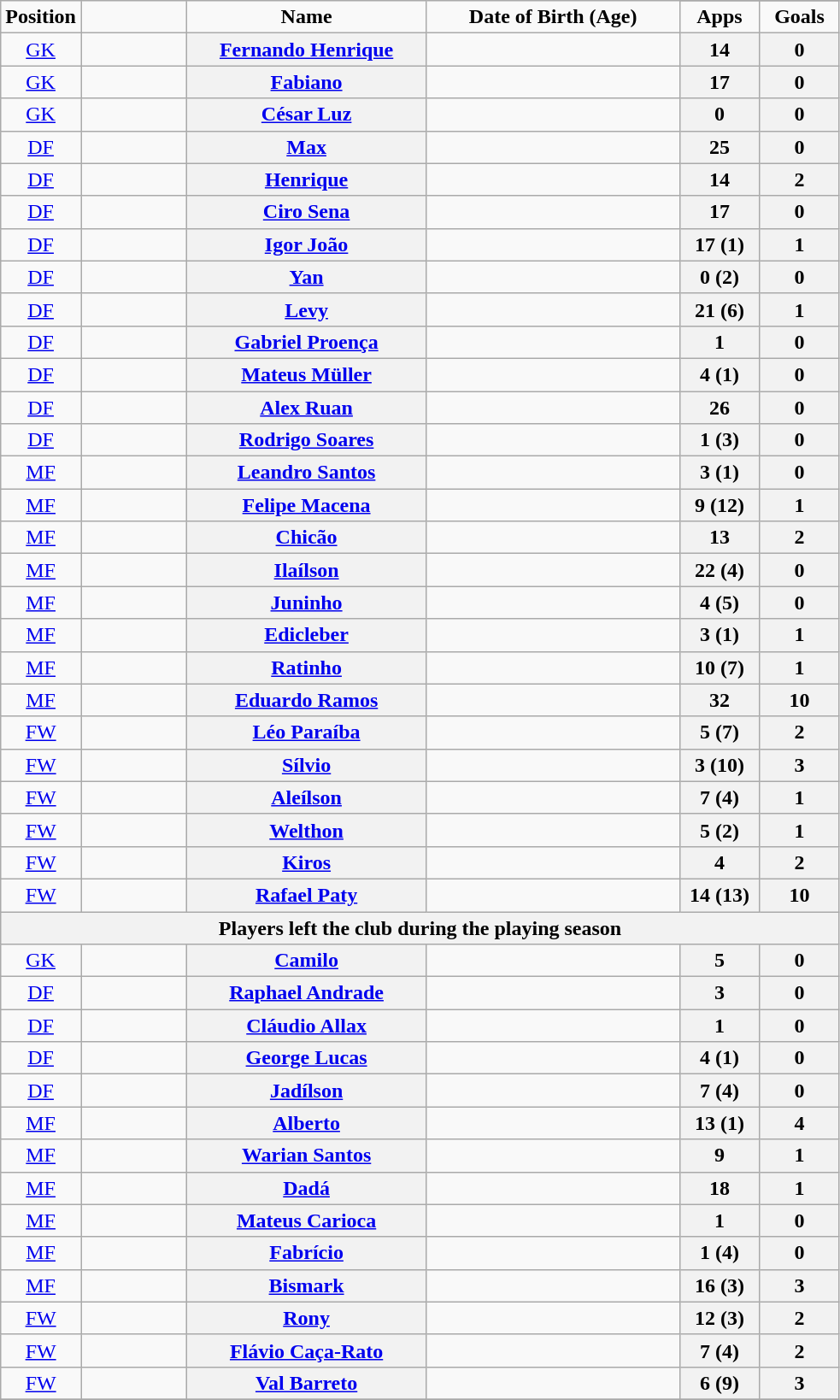<table class="wikitable sortable plainrowheaders" style="text-align:center">
<tr>
<td rowspan="2" style="width:40px;"><strong>Position</strong></td>
<td rowspan="2" style="width:75px;"></td>
<td rowspan="2" style="width:180px;"><strong>Name</strong></td>
<td rowspan="2" style="width:190px;"><strong>Date of Birth (Age)</strong></td>
</tr>
<tr>
<td rowspan="1" style="width:55px;"><strong>Apps</strong></td>
<td rowspan="1" style="width:55px;"><strong>Goals</strong></td>
</tr>
<tr>
<td><a href='#'>GK</a></td>
<td></td>
<th scope="row"><a href='#'>Fernando Henrique</a></th>
<td></td>
<th>14</th>
<th>0</th>
</tr>
<tr>
<td><a href='#'>GK</a></td>
<td></td>
<th scope="row"><a href='#'>Fabiano</a></th>
<td></td>
<th>17</th>
<th>0</th>
</tr>
<tr>
<td><a href='#'>GK</a></td>
<td></td>
<th scope="row"><a href='#'>César Luz</a></th>
<td></td>
<th>0</th>
<th>0</th>
</tr>
<tr>
<td><a href='#'>DF</a></td>
<td></td>
<th scope="row"><a href='#'>Max</a></th>
<td></td>
<th>25</th>
<th>0</th>
</tr>
<tr>
<td><a href='#'>DF</a></td>
<td></td>
<th scope="row"><a href='#'>Henrique</a></th>
<td></td>
<th>14</th>
<th>2</th>
</tr>
<tr>
<td><a href='#'>DF</a></td>
<td></td>
<th scope="row"><a href='#'>Ciro Sena</a></th>
<td></td>
<th>17</th>
<th>0</th>
</tr>
<tr>
<td><a href='#'>DF</a></td>
<td></td>
<th scope="row"><a href='#'>Igor João</a></th>
<td></td>
<th>17 (1)</th>
<th>1</th>
</tr>
<tr>
<td><a href='#'>DF</a></td>
<td></td>
<th scope="row"><a href='#'>Yan</a></th>
<td></td>
<th>0 (2)</th>
<th>0</th>
</tr>
<tr>
<td><a href='#'>DF</a></td>
<td></td>
<th scope="row"><a href='#'>Levy</a></th>
<td></td>
<th>21 (6)</th>
<th>1</th>
</tr>
<tr>
<td><a href='#'>DF</a></td>
<td></td>
<th scope="row"><a href='#'>Gabriel Proença</a></th>
<td></td>
<th>1</th>
<th>0</th>
</tr>
<tr>
<td><a href='#'>DF</a></td>
<td></td>
<th scope="row"><a href='#'>Mateus Müller</a></th>
<td></td>
<th>4 (1)</th>
<th>0</th>
</tr>
<tr>
<td><a href='#'>DF</a></td>
<td></td>
<th scope="row"><a href='#'>Alex Ruan</a></th>
<td></td>
<th>26</th>
<th>0</th>
</tr>
<tr>
<td><a href='#'>DF</a></td>
<td></td>
<th scope="row"><a href='#'>Rodrigo Soares</a></th>
<td></td>
<th>1 (3)</th>
<th>0</th>
</tr>
<tr>
<td><a href='#'>MF</a></td>
<td></td>
<th scope="row"><a href='#'>Leandro Santos</a></th>
<td></td>
<th>3 (1)</th>
<th>0</th>
</tr>
<tr>
<td><a href='#'>MF</a></td>
<td></td>
<th scope="row"><a href='#'>Felipe Macena</a></th>
<td></td>
<th>9 (12)</th>
<th>1</th>
</tr>
<tr>
<td><a href='#'>MF</a></td>
<td></td>
<th scope="row"><a href='#'>Chicão</a></th>
<td></td>
<th>13</th>
<th>2</th>
</tr>
<tr>
<td><a href='#'>MF</a></td>
<td></td>
<th scope="row"><a href='#'>Ilaílson</a></th>
<td></td>
<th>22 (4)</th>
<th>0</th>
</tr>
<tr>
<td><a href='#'>MF</a></td>
<td></td>
<th scope="row"><a href='#'>Juninho</a></th>
<td></td>
<th>4 (5)</th>
<th>0</th>
</tr>
<tr>
<td><a href='#'>MF</a></td>
<td></td>
<th scope="row"><a href='#'>Edicleber</a></th>
<td></td>
<th>3 (1)</th>
<th>1</th>
</tr>
<tr>
<td><a href='#'>MF</a></td>
<td></td>
<th scope="row"><a href='#'>Ratinho</a></th>
<td></td>
<th>10 (7)</th>
<th>1</th>
</tr>
<tr>
<td><a href='#'>MF</a></td>
<td></td>
<th scope="row"><a href='#'>Eduardo Ramos</a></th>
<td></td>
<th>32</th>
<th>10</th>
</tr>
<tr>
<td><a href='#'>FW</a></td>
<td></td>
<th scope="row"><a href='#'>Léo Paraíba</a></th>
<td></td>
<th>5 (7)</th>
<th>2</th>
</tr>
<tr>
<td><a href='#'>FW</a></td>
<td></td>
<th scope="row"><a href='#'>Sílvio</a></th>
<td></td>
<th>3 (10)</th>
<th>3</th>
</tr>
<tr>
<td><a href='#'>FW</a></td>
<td></td>
<th scope="row"><a href='#'>Aleílson</a></th>
<td></td>
<th>7 (4)</th>
<th>1</th>
</tr>
<tr>
<td><a href='#'>FW</a></td>
<td></td>
<th scope="row"><a href='#'>Welthon</a></th>
<td></td>
<th>5 (2)</th>
<th>1</th>
</tr>
<tr>
<td><a href='#'>FW</a></td>
<td></td>
<th scope="row"><a href='#'>Kiros</a></th>
<td></td>
<th>4</th>
<th>2</th>
</tr>
<tr>
<td><a href='#'>FW</a></td>
<td></td>
<th scope="row"><a href='#'>Rafael Paty</a></th>
<td></td>
<th>14 (13)</th>
<th>10</th>
</tr>
<tr>
<th colspan="16">Players left the club during the playing season</th>
</tr>
<tr>
<td><a href='#'>GK</a></td>
<td></td>
<th scope="row"><a href='#'>Camilo</a></th>
<td></td>
<th>5</th>
<th>0</th>
</tr>
<tr>
<td><a href='#'>DF</a></td>
<td></td>
<th scope="row"><a href='#'>Raphael Andrade</a></th>
<td></td>
<th>3</th>
<th>0</th>
</tr>
<tr>
<td><a href='#'>DF</a></td>
<td></td>
<th scope="row"><a href='#'>Cláudio Allax</a></th>
<td></td>
<th>1</th>
<th>0</th>
</tr>
<tr>
<td><a href='#'>DF</a></td>
<td></td>
<th scope="row"><a href='#'>George Lucas</a></th>
<td></td>
<th>4 (1)</th>
<th>0</th>
</tr>
<tr>
<td><a href='#'>DF</a></td>
<td></td>
<th scope="row"><a href='#'>Jadílson</a></th>
<td></td>
<th>7 (4)</th>
<th>0</th>
</tr>
<tr>
<td><a href='#'>MF</a></td>
<td></td>
<th scope="row"><a href='#'>Alberto</a></th>
<td></td>
<th>13 (1)</th>
<th>4</th>
</tr>
<tr>
<td><a href='#'>MF</a></td>
<td></td>
<th scope="row"><a href='#'>Warian Santos</a></th>
<td></td>
<th>9</th>
<th>1</th>
</tr>
<tr>
<td><a href='#'>MF</a></td>
<td></td>
<th scope="row"><a href='#'>Dadá</a></th>
<td></td>
<th>18</th>
<th>1</th>
</tr>
<tr>
<td><a href='#'>MF</a></td>
<td></td>
<th scope="row"><a href='#'>Mateus Carioca</a></th>
<td></td>
<th>1</th>
<th>0</th>
</tr>
<tr>
<td><a href='#'>MF</a></td>
<td></td>
<th scope="row"><a href='#'>Fabrício</a></th>
<td></td>
<th>1 (4)</th>
<th>0</th>
</tr>
<tr>
<td><a href='#'>MF</a></td>
<td></td>
<th scope="row"><a href='#'>Bismark</a></th>
<td></td>
<th>16 (3)</th>
<th>3</th>
</tr>
<tr>
<td><a href='#'>FW</a></td>
<td></td>
<th scope="row"><a href='#'>Rony</a></th>
<td></td>
<th>12 (3)</th>
<th>2</th>
</tr>
<tr>
<td><a href='#'>FW</a></td>
<td></td>
<th scope="row"><a href='#'>Flávio Caça-Rato</a></th>
<td></td>
<th>7 (4)</th>
<th>2</th>
</tr>
<tr>
<td><a href='#'>FW</a></td>
<td></td>
<th scope="row"><a href='#'>Val Barreto</a></th>
<td></td>
<th>6 (9)</th>
<th>3</th>
</tr>
<tr>
</tr>
</table>
